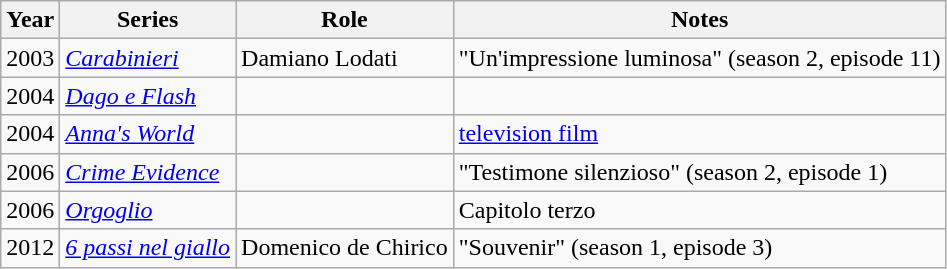<table class="wikitable">
<tr>
<th>Year</th>
<th>Series</th>
<th>Role</th>
<th>Notes</th>
</tr>
<tr>
<td>2003</td>
<td><em><a href='#'>Carabinieri</a></em></td>
<td>Damiano Lodati</td>
<td>"Un'impressione luminosa" (season 2, episode 11)</td>
</tr>
<tr>
<td>2004</td>
<td><em><a href='#'>Dago e Flash</a></em></td>
<td></td>
<td></td>
</tr>
<tr>
<td>2004</td>
<td><em><a href='#'>Anna's World</a></em></td>
<td></td>
<td><a href='#'>television film</a></td>
</tr>
<tr>
<td>2006</td>
<td><em><a href='#'>Crime Evidence</a></em></td>
<td></td>
<td>"Testimone silenzioso" (season 2, episode 1)</td>
</tr>
<tr>
<td>2006</td>
<td><em><a href='#'>Orgoglio</a></em></td>
<td></td>
<td>Capitolo terzo</td>
</tr>
<tr>
<td>2012</td>
<td><em><a href='#'>6 passi nel giallo</a></em></td>
<td>Domenico de Chirico</td>
<td>"Souvenir" (season 1, episode 3)</td>
</tr>
</table>
